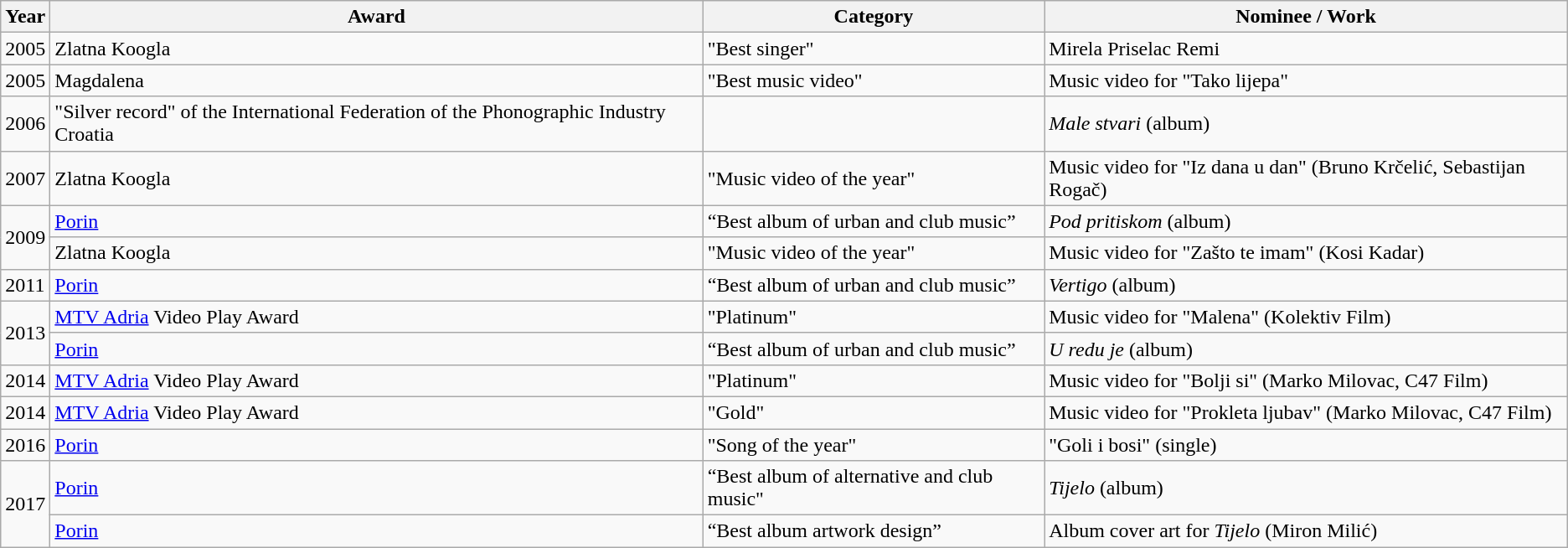<table class="wikitable">
<tr>
<th>Year</th>
<th>Award</th>
<th>Category</th>
<th>Nominee / Work</th>
</tr>
<tr>
<td>2005</td>
<td>Zlatna Koogla</td>
<td>"Best singer"</td>
<td>Mirela Priselac Remi</td>
</tr>
<tr>
<td>2005</td>
<td>Magdalena</td>
<td>"Best music video"</td>
<td>Music video for "Tako lijepa"</td>
</tr>
<tr>
<td>2006</td>
<td>"Silver record" of the International Federation of the Phonographic Industry Croatia</td>
<td></td>
<td><em>Male stvari</em> (album)</td>
</tr>
<tr>
<td>2007</td>
<td>Zlatna Koogla</td>
<td>"Music video of the year"</td>
<td>Music video for  "Iz dana u dan" (Bruno Krčelić, Sebastijan Rogač)</td>
</tr>
<tr>
<td rowspan="2">2009</td>
<td><a href='#'>Porin</a></td>
<td>“Best album of urban and club music”</td>
<td><em>Pod pritiskom</em> (album)</td>
</tr>
<tr>
<td>Zlatna Koogla</td>
<td>"Music video of the year"</td>
<td>Music video for "Zašto te imam" (Kosi Kadar)</td>
</tr>
<tr>
<td>2011</td>
<td><a href='#'>Porin</a></td>
<td>“Best album of urban and club music”</td>
<td><em>Vertigo</em> (album)</td>
</tr>
<tr>
<td rowspan="2">2013</td>
<td><a href='#'>MTV Adria</a> Video Play Award</td>
<td>"Platinum"</td>
<td>Music video for "Malena" (Kolektiv Film)</td>
</tr>
<tr>
<td><a href='#'>Porin</a></td>
<td>“Best album of urban and club music”</td>
<td><em>U redu je</em> (album)</td>
</tr>
<tr>
<td>2014</td>
<td><a href='#'>MTV Adria</a> Video Play Award</td>
<td>"Platinum"</td>
<td>Music video for "Bolji si" (Marko Milovac, C47 Film)</td>
</tr>
<tr>
<td>2014</td>
<td><a href='#'>MTV Adria</a> Video Play Award</td>
<td>"Gold"</td>
<td>Music video for "Prokleta ljubav" (Marko Milovac, C47 Film)</td>
</tr>
<tr>
<td>2016</td>
<td><a href='#'>Porin</a></td>
<td>"Song of the year"</td>
<td>"Goli i bosi" (single)</td>
</tr>
<tr>
<td rowspan="2">2017</td>
<td><a href='#'>Porin</a></td>
<td>“Best album of alternative and club music"</td>
<td><em>Tijelo</em> (album)</td>
</tr>
<tr>
<td><a href='#'>Porin</a></td>
<td>“Best album artwork design”</td>
<td>Album cover art for <em>Tijelo</em> (Miron Milić)</td>
</tr>
</table>
